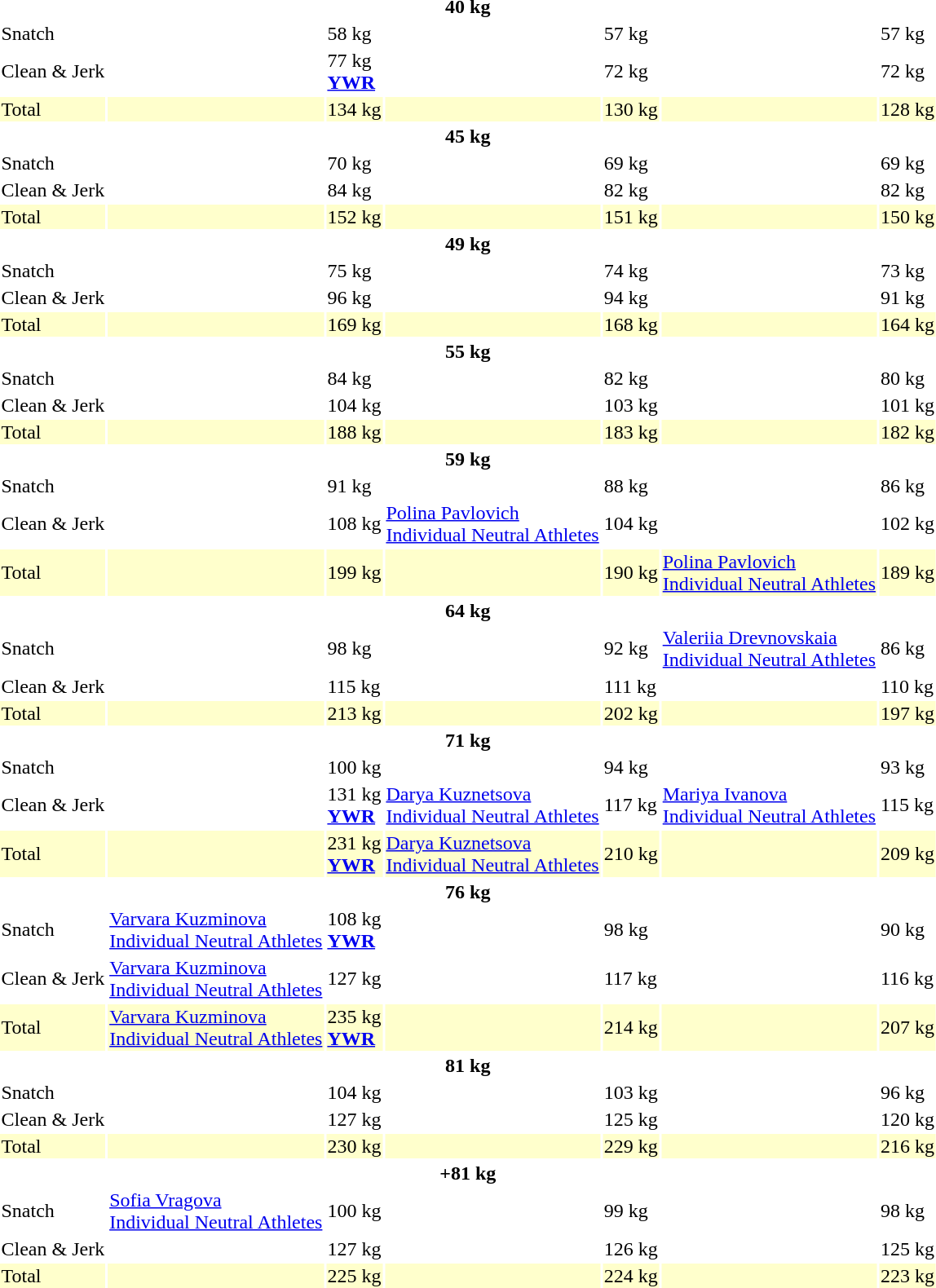<table>
<tr>
<th colspan=7>40 kg</th>
</tr>
<tr>
<td>Snatch</td>
<td></td>
<td>58 kg</td>
<td></td>
<td>57 kg</td>
<td></td>
<td>57 kg</td>
</tr>
<tr>
<td>Clean & Jerk</td>
<td></td>
<td>77 kg<br><strong><a href='#'>YWR</a></strong></td>
<td></td>
<td>72 kg</td>
<td></td>
<td>72 kg</td>
</tr>
<tr bgcolor=ffffcc>
<td>Total</td>
<td></td>
<td>134 kg</td>
<td></td>
<td>130 kg</td>
<td></td>
<td>128 kg</td>
</tr>
<tr>
<th colspan=7>45 kg</th>
</tr>
<tr>
<td>Snatch</td>
<td></td>
<td>70 kg</td>
<td></td>
<td>69 kg</td>
<td></td>
<td>69 kg</td>
</tr>
<tr>
<td>Clean & Jerk</td>
<td></td>
<td>84 kg</td>
<td></td>
<td>82 kg</td>
<td></td>
<td>82 kg</td>
</tr>
<tr bgcolor=ffffcc>
<td>Total</td>
<td></td>
<td>152 kg</td>
<td></td>
<td>151 kg</td>
<td></td>
<td>150 kg</td>
</tr>
<tr>
<th colspan=7>49 kg</th>
</tr>
<tr>
<td>Snatch</td>
<td></td>
<td>75 kg</td>
<td></td>
<td>74 kg</td>
<td></td>
<td>73 kg</td>
</tr>
<tr>
<td>Clean & Jerk</td>
<td></td>
<td>96 kg</td>
<td></td>
<td>94 kg</td>
<td></td>
<td>91 kg</td>
</tr>
<tr bgcolor=ffffcc>
<td>Total</td>
<td></td>
<td>169 kg</td>
<td></td>
<td>168 kg</td>
<td></td>
<td>164 kg</td>
</tr>
<tr>
<th colspan=7>55 kg</th>
</tr>
<tr>
<td>Snatch</td>
<td></td>
<td>84 kg</td>
<td></td>
<td>82 kg</td>
<td></td>
<td>80 kg</td>
</tr>
<tr>
<td>Clean & Jerk</td>
<td></td>
<td>104 kg</td>
<td></td>
<td>103 kg</td>
<td></td>
<td>101 kg</td>
</tr>
<tr bgcolor=ffffcc>
<td>Total</td>
<td></td>
<td>188 kg</td>
<td></td>
<td>183 kg</td>
<td></td>
<td>182 kg</td>
</tr>
<tr>
<th colspan=7>59 kg</th>
</tr>
<tr>
<td>Snatch</td>
<td></td>
<td>91 kg</td>
<td></td>
<td>88 kg</td>
<td></td>
<td>86 kg</td>
</tr>
<tr>
<td>Clean & Jerk</td>
<td></td>
<td>108 kg</td>
<td><a href='#'>Polina Pavlovich</a><br><a href='#'>Individual Neutral Athletes</a></td>
<td>104 kg</td>
<td></td>
<td>102 kg</td>
</tr>
<tr bgcolor=ffffcc>
<td>Total</td>
<td></td>
<td>199 kg</td>
<td></td>
<td>190 kg</td>
<td><a href='#'>Polina Pavlovich</a><br><a href='#'>Individual Neutral Athletes</a></td>
<td>189 kg</td>
</tr>
<tr>
<th colspan=7>64 kg</th>
</tr>
<tr>
<td>Snatch</td>
<td></td>
<td>98 kg</td>
<td></td>
<td>92 kg</td>
<td><a href='#'>Valeriia Drevnovskaia</a><br><a href='#'>Individual Neutral Athletes</a></td>
<td>86 kg</td>
</tr>
<tr>
<td>Clean & Jerk</td>
<td></td>
<td>115 kg</td>
<td></td>
<td>111 kg</td>
<td></td>
<td>110 kg</td>
</tr>
<tr bgcolor=ffffcc>
<td>Total</td>
<td></td>
<td>213 kg</td>
<td></td>
<td>202 kg</td>
<td></td>
<td>197 kg</td>
</tr>
<tr>
<th colspan=7>71 kg</th>
</tr>
<tr>
<td>Snatch</td>
<td></td>
<td>100 kg</td>
<td></td>
<td>94 kg</td>
<td></td>
<td>93 kg</td>
</tr>
<tr>
<td>Clean & Jerk</td>
<td></td>
<td>131 kg<br><strong><a href='#'>YWR</a></strong></td>
<td><a href='#'>Darya Kuznetsova</a><br><a href='#'>Individual Neutral Athletes</a></td>
<td>117 kg</td>
<td><a href='#'>Mariya Ivanova</a><br><a href='#'>Individual Neutral Athletes</a></td>
<td>115 kg</td>
</tr>
<tr bgcolor=ffffcc>
<td>Total</td>
<td></td>
<td>231 kg<br><strong><a href='#'>YWR</a></strong></td>
<td><a href='#'>Darya Kuznetsova</a><br><a href='#'>Individual Neutral Athletes</a></td>
<td>210 kg</td>
<td></td>
<td>209 kg</td>
</tr>
<tr>
<th colspan=7>76 kg</th>
</tr>
<tr>
<td>Snatch</td>
<td><a href='#'>Varvara Kuzminova</a><br><a href='#'>Individual Neutral Athletes</a></td>
<td>108 kg<br><strong><a href='#'>YWR</a></strong></td>
<td></td>
<td>98 kg</td>
<td></td>
<td>90 kg</td>
</tr>
<tr>
<td>Clean & Jerk</td>
<td><a href='#'>Varvara Kuzminova</a><br><a href='#'>Individual Neutral Athletes</a></td>
<td>127 kg</td>
<td></td>
<td>117 kg</td>
<td></td>
<td>116 kg</td>
</tr>
<tr bgcolor=ffffcc>
<td>Total</td>
<td><a href='#'>Varvara Kuzminova</a><br><a href='#'>Individual Neutral Athletes</a></td>
<td>235 kg<br><strong><a href='#'>YWR</a></strong></td>
<td></td>
<td>214 kg</td>
<td></td>
<td>207 kg</td>
</tr>
<tr>
<th colspan=7>81 kg</th>
</tr>
<tr>
<td>Snatch</td>
<td></td>
<td>104 kg</td>
<td></td>
<td>103 kg</td>
<td></td>
<td>96 kg</td>
</tr>
<tr>
<td>Clean & Jerk</td>
<td></td>
<td>127 kg</td>
<td></td>
<td>125 kg</td>
<td></td>
<td>120 kg</td>
</tr>
<tr bgcolor=ffffcc>
<td>Total</td>
<td></td>
<td>230 kg</td>
<td></td>
<td>229 kg</td>
<td></td>
<td>216 kg</td>
</tr>
<tr>
<th colspan=7>+81 kg</th>
</tr>
<tr>
<td>Snatch</td>
<td><a href='#'>Sofia Vragova</a><br><a href='#'>Individual Neutral Athletes</a></td>
<td>100 kg</td>
<td></td>
<td>99 kg</td>
<td></td>
<td>98 kg</td>
</tr>
<tr>
<td>Clean & Jerk</td>
<td></td>
<td>127 kg</td>
<td></td>
<td>126 kg</td>
<td></td>
<td>125 kg</td>
</tr>
<tr bgcolor=ffffcc>
<td>Total</td>
<td></td>
<td>225 kg</td>
<td></td>
<td>224 kg</td>
<td></td>
<td>223 kg</td>
</tr>
</table>
